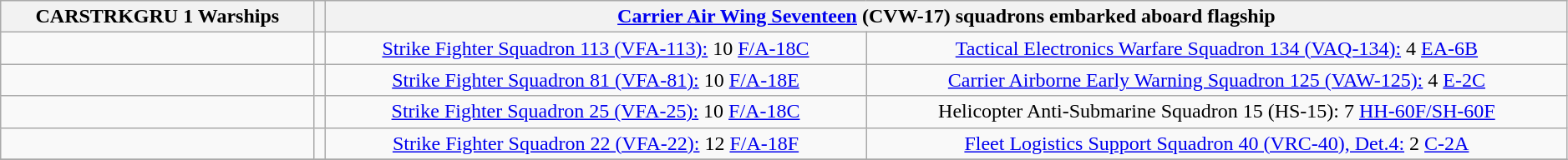<table class="wikitable" style="text-align:center" width=99%>
<tr>
<th colspan="1" width="20%" align="center">CARSTRKGRU 1 Warships</th>
<th colspan="1" width="0%" align="center"></th>
<th colspan="2" align="center"><a href='#'>Carrier Air Wing Seventeen</a> (CVW-17) squadrons embarked aboard flagship </th>
</tr>
<tr>
<td></td>
<td></td>
<td><a href='#'>Strike Fighter Squadron 113 (VFA-113):</a> 10 <a href='#'>F/A-18C</a></td>
<td><a href='#'>Tactical Electronics Warfare Squadron 134 (VAQ-134):</a> 4 <a href='#'>EA-6B</a></td>
</tr>
<tr>
<td></td>
<td></td>
<td><a href='#'>Strike Fighter Squadron 81 (VFA-81):</a> 10 <a href='#'>F/A-18E</a></td>
<td><a href='#'>Carrier Airborne Early Warning Squadron 125 (VAW-125):</a> 4 <a href='#'>E-2C</a></td>
</tr>
<tr>
<td></td>
<td></td>
<td><a href='#'>Strike Fighter Squadron 25 (VFA-25):</a> 10 <a href='#'>F/A-18C</a></td>
<td>Helicopter Anti-Submarine Squadron 15 (HS-15):  7 <a href='#'>HH-60F/SH-60F</a></td>
</tr>
<tr>
<td></td>
<td></td>
<td><a href='#'>Strike Fighter Squadron 22 (VFA-22):</a> 12 <a href='#'>F/A-18F</a></td>
<td><a href='#'>Fleet Logistics Support Squadron 40 (VRC-40), Det.4:</a> 2 <a href='#'>C-2A</a></td>
</tr>
<tr>
</tr>
</table>
